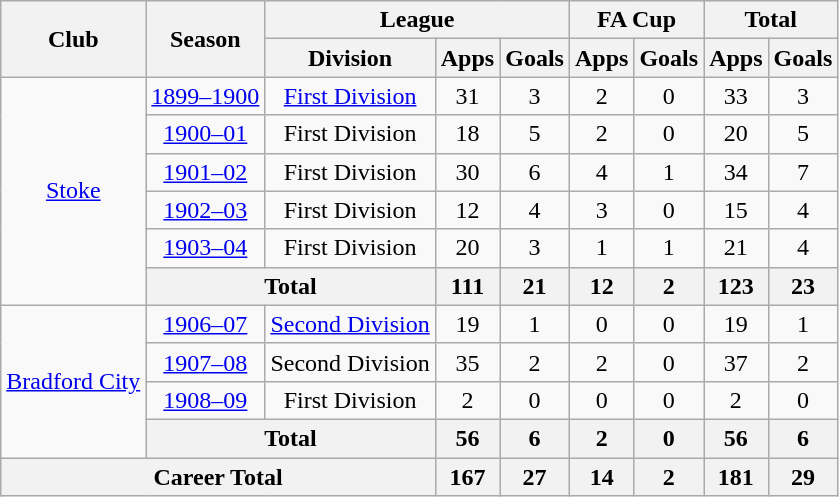<table class="wikitable" style="text-align: center;">
<tr>
<th rowspan="2">Club</th>
<th rowspan="2">Season</th>
<th colspan="3">League</th>
<th colspan="2">FA Cup</th>
<th colspan="2">Total</th>
</tr>
<tr>
<th>Division</th>
<th>Apps</th>
<th>Goals</th>
<th>Apps</th>
<th>Goals</th>
<th>Apps</th>
<th>Goals</th>
</tr>
<tr>
<td rowspan="6"><a href='#'>Stoke</a></td>
<td><a href='#'>1899–1900</a></td>
<td><a href='#'>First Division</a></td>
<td>31</td>
<td>3</td>
<td>2</td>
<td>0</td>
<td>33</td>
<td>3</td>
</tr>
<tr>
<td><a href='#'>1900–01</a></td>
<td>First Division</td>
<td>18</td>
<td>5</td>
<td>2</td>
<td>0</td>
<td>20</td>
<td>5</td>
</tr>
<tr>
<td><a href='#'>1901–02</a></td>
<td>First Division</td>
<td>30</td>
<td>6</td>
<td>4</td>
<td>1</td>
<td>34</td>
<td>7</td>
</tr>
<tr>
<td><a href='#'>1902–03</a></td>
<td>First Division</td>
<td>12</td>
<td>4</td>
<td>3</td>
<td>0</td>
<td>15</td>
<td>4</td>
</tr>
<tr>
<td><a href='#'>1903–04</a></td>
<td>First Division</td>
<td>20</td>
<td>3</td>
<td>1</td>
<td>1</td>
<td>21</td>
<td>4</td>
</tr>
<tr>
<th colspan=2>Total</th>
<th>111</th>
<th>21</th>
<th>12</th>
<th>2</th>
<th>123</th>
<th>23</th>
</tr>
<tr>
<td rowspan="4"><a href='#'>Bradford City</a></td>
<td><a href='#'>1906–07</a></td>
<td><a href='#'>Second Division</a></td>
<td>19</td>
<td>1</td>
<td>0</td>
<td>0</td>
<td>19</td>
<td>1</td>
</tr>
<tr>
<td><a href='#'>1907–08</a></td>
<td>Second Division</td>
<td>35</td>
<td>2</td>
<td>2</td>
<td>0</td>
<td>37</td>
<td>2</td>
</tr>
<tr>
<td><a href='#'>1908–09</a></td>
<td>First Division</td>
<td>2</td>
<td>0</td>
<td>0</td>
<td>0</td>
<td>2</td>
<td>0</td>
</tr>
<tr>
<th colspan=2>Total</th>
<th>56</th>
<th>6</th>
<th>2</th>
<th>0</th>
<th>56</th>
<th>6</th>
</tr>
<tr>
<th colspan="3">Career Total</th>
<th>167</th>
<th>27</th>
<th>14</th>
<th>2</th>
<th>181</th>
<th>29</th>
</tr>
</table>
